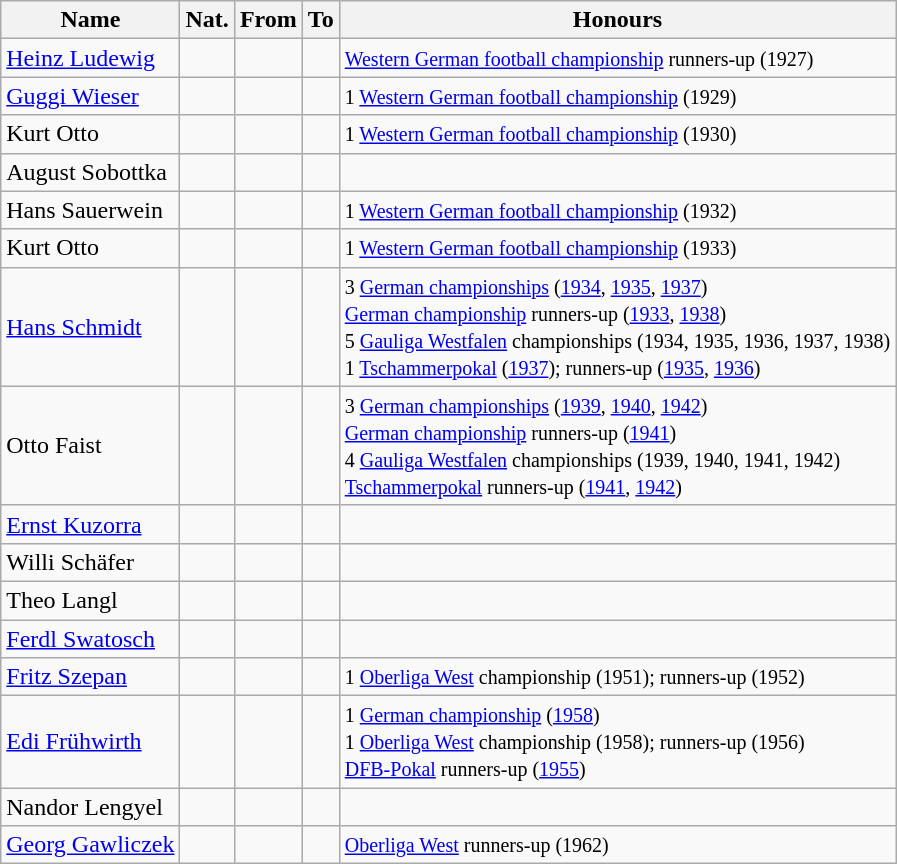<table class="wikitable sortable nowrap" style="text-align:right">
<tr>
<th>Name</th>
<th>Nat.</th>
<th>From</th>
<th class="unsortable">To</th>
<th class="unsortable">Honours</th>
</tr>
<tr>
<td align=left><a href='#'>Heinz Ludewig</a></td>
<td></td>
<td></td>
<td></td>
<td align=left><small><a href='#'>Western German football championship</a> runners-up (1927)</small></td>
</tr>
<tr>
<td align=left><a href='#'>Guggi Wieser</a></td>
<td></td>
<td></td>
<td></td>
<td align=left><small>1 <a href='#'>Western German football championship</a> (1929)</small></td>
</tr>
<tr>
<td align=left>Kurt Otto</td>
<td></td>
<td></td>
<td></td>
<td align=left><small>1 <a href='#'>Western German football championship</a> (1930)</small></td>
</tr>
<tr>
<td align=left>August Sobottka</td>
<td></td>
<td></td>
<td></td>
<td></td>
</tr>
<tr>
<td align=left>Hans Sauerwein</td>
<td></td>
<td></td>
<td></td>
<td align=left><small>1 <a href='#'>Western German football championship</a> (1932)</small></td>
</tr>
<tr>
<td align=left>Kurt Otto</td>
<td></td>
<td></td>
<td></td>
<td align=left><small>1 <a href='#'>Western German football championship</a> (1933)</small></td>
</tr>
<tr>
<td align=left><a href='#'>Hans Schmidt</a></td>
<td></td>
<td></td>
<td></td>
<td align=left><small>3 <a href='#'>German championships</a> (<a href='#'>1934</a>, <a href='#'>1935</a>, <a href='#'>1937</a>)<br><a href='#'>German championship</a> runners-up (<a href='#'>1933</a>, <a href='#'>1938</a>)<br>5 <a href='#'>Gauliga Westfalen</a> championships (1934, 1935, 1936, 1937, 1938)<br>1 <a href='#'>Tschammerpokal</a> (<a href='#'>1937</a>); runners-up (<a href='#'>1935</a>, <a href='#'>1936</a>)</small></td>
</tr>
<tr>
<td align=left>Otto Faist</td>
<td></td>
<td></td>
<td></td>
<td align=left><small>3 <a href='#'>German championships</a> (<a href='#'>1939</a>, <a href='#'>1940</a>, <a href='#'>1942</a>)<br><a href='#'>German championship</a> runners-up (<a href='#'>1941</a>)<br>4 <a href='#'>Gauliga Westfalen</a> championships (1939, 1940, 1941, 1942)<br><a href='#'>Tschammerpokal</a> runners-up (<a href='#'>1941</a>, <a href='#'>1942</a>)</small></td>
</tr>
<tr>
<td align=left><a href='#'>Ernst Kuzorra</a></td>
<td></td>
<td></td>
<td></td>
<td></td>
</tr>
<tr>
<td align=left>Willi Schäfer</td>
<td></td>
<td></td>
<td></td>
<td></td>
</tr>
<tr>
<td align=left>Theo Langl</td>
<td></td>
<td></td>
<td></td>
<td></td>
</tr>
<tr>
<td align=left><a href='#'>Ferdl Swatosch</a></td>
<td></td>
<td></td>
<td></td>
<td></td>
</tr>
<tr>
<td align=left><a href='#'>Fritz Szepan</a></td>
<td></td>
<td></td>
<td></td>
<td align=left><small>1 <a href='#'>Oberliga West</a> championship (1951); runners-up (1952)</small></td>
</tr>
<tr>
<td align=left><a href='#'>Edi Frühwirth</a></td>
<td></td>
<td></td>
<td></td>
<td align=left><small>1 <a href='#'>German championship</a> (<a href='#'>1958</a>)<br>1 <a href='#'>Oberliga West</a> championship (1958); runners-up (1956)<br><a href='#'>DFB-Pokal</a> runners-up (<a href='#'>1955</a>)</small></td>
</tr>
<tr>
<td align=left>Nandor Lengyel</td>
<td></td>
<td></td>
<td></td>
<td></td>
</tr>
<tr>
<td align=left><a href='#'>Georg Gawliczek</a></td>
<td></td>
<td></td>
<td></td>
<td align=left><small><a href='#'>Oberliga West</a> runners-up (1962)</small></td>
</tr>
</table>
